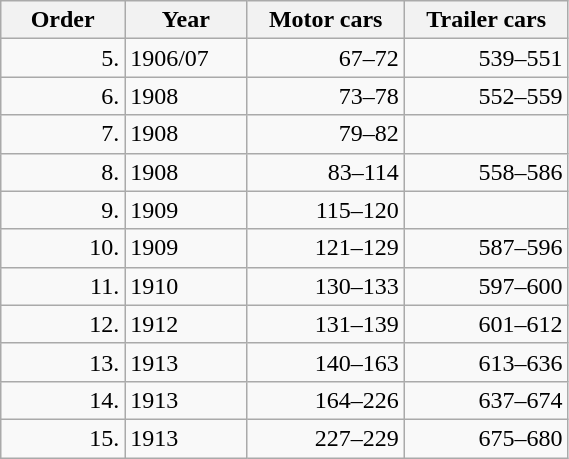<table class="wikitable float-left" style="text-align:right;" width="30%">
<tr class="hintergrundfarbe5">
<th width="6%">Order</th>
<th width="4%">Year</th>
<th width="10%">Motor cars</th>
<th width="10%">Trailer cars</th>
</tr>
<tr>
<td>5.</td>
<td align="left">1906/07</td>
<td>67–72</td>
<td>539–551</td>
</tr>
<tr>
<td>6.</td>
<td align="left">1908</td>
<td>73–78</td>
<td>552–559</td>
</tr>
<tr>
<td>7.</td>
<td align="left">1908</td>
<td>79–82</td>
<td></td>
</tr>
<tr>
<td>8.</td>
<td align="left">1908</td>
<td>83–114</td>
<td>558–586</td>
</tr>
<tr>
<td>9.</td>
<td align="left">1909</td>
<td>115–120</td>
<td></td>
</tr>
<tr>
<td>10.</td>
<td align="left">1909</td>
<td>121–129</td>
<td>587–596</td>
</tr>
<tr>
<td>11.</td>
<td align="left">1910</td>
<td>130–133</td>
<td>597–600</td>
</tr>
<tr>
<td>12.</td>
<td align="left">1912</td>
<td>131–139</td>
<td>601–612</td>
</tr>
<tr>
<td>13.</td>
<td align="left">1913</td>
<td>140–163</td>
<td>613–636</td>
</tr>
<tr>
<td>14.</td>
<td align="left">1913</td>
<td>164–226</td>
<td>637–674</td>
</tr>
<tr>
<td>15.</td>
<td align="left">1913</td>
<td>227–229</td>
<td>675–680</td>
</tr>
</table>
